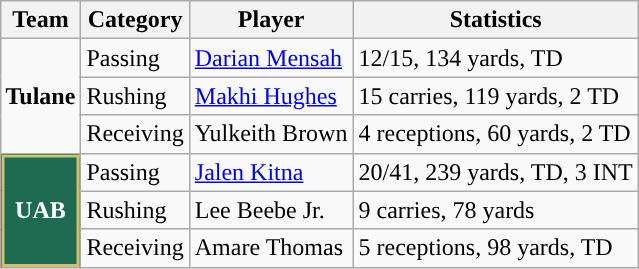<table class="wikitable" style="float: right;">
<tr>
<th>Team</th>
<th>Category</th>
<th>Player</th>
<th>Statistics</th>
</tr>
<tr>
<td rowspan=3><strong>Tulane</strong></td>
<td>Passing</td>
<td><a href='#'>Darian Mensah</a></td>
<td>12/15, 134 yards, TD</td>
</tr>
<tr>
<td>Rushing</td>
<td><a href='#'>Makhi Hughes</a></td>
<td>15 carries, 119 yards, 2 TD</td>
</tr>
<tr>
<td>Receiving</td>
<td>Yulkeith Brown</td>
<td>4 receptions, 60 yards, 2 TD</td>
</tr>
<tr>
<td rowspan=3 style="background-color:#1E6B52;color:#FFFFFF;box-shadow: inset 2px 2px 0 #CDC26C, inset -2px -2px 0 #CDC26C; text-align:center;"><strong>UAB</strong></td>
<td>Passing</td>
<td><a href='#'>Jalen Kitna</a></td>
<td>20/41, 239 yards, TD, 3 INT</td>
</tr>
<tr>
<td>Rushing</td>
<td>Lee Beebe Jr.</td>
<td>9 carries, 78 yards</td>
</tr>
<tr>
<td>Receiving</td>
<td>Amare Thomas</td>
<td>5 receptions, 98 yards, TD</td>
</tr>
</table>
